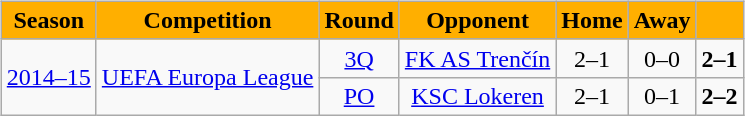<table>
<tr>
<td valign="top"><br><table class="wikitable" style="text-align: center;">
<tr>
<th style="background-color:#FFAF00; color:000000; border:3px ##;">Season</th>
<th style="background-color:#FFAF00; color:000000; border:3px ##;">Competition</th>
<th style="background-color:#FFAF00; color:000000; border:3px ##;">Round</th>
<th style="background-color:#FFAF00; color:000000; border:3px ##;">Opponent</th>
<th style="background-color:#FFAF00; color:000000; border:3px ##;">Home</th>
<th style="background-color:#FFAF00; color:000000; border:3px ##;">Away</th>
<th style="background-color:#FFAF00; color:000000; border:3px ##;"></th>
</tr>
<tr>
<td rowspan="2"><a href='#'>2014–15</a></td>
<td rowspan="2"><a href='#'>UEFA Europa League</a></td>
<td><a href='#'>3Q</a></td>
<td> <a href='#'>FK AS Trenčín</a></td>
<td style="text-align:center;">2–1</td>
<td style="text-align:center;">0–0</td>
<td style="text-align:center;"><strong>2–1</strong></td>
</tr>
<tr>
<td><a href='#'>PO</a></td>
<td> <a href='#'>KSC Lokeren</a></td>
<td style="text-align:center;">2–1</td>
<td style="text-align:center;">0–1</td>
<td style="text-align:center;"><strong>2–2</strong></td>
</tr>
</table>
</td>
</tr>
</table>
